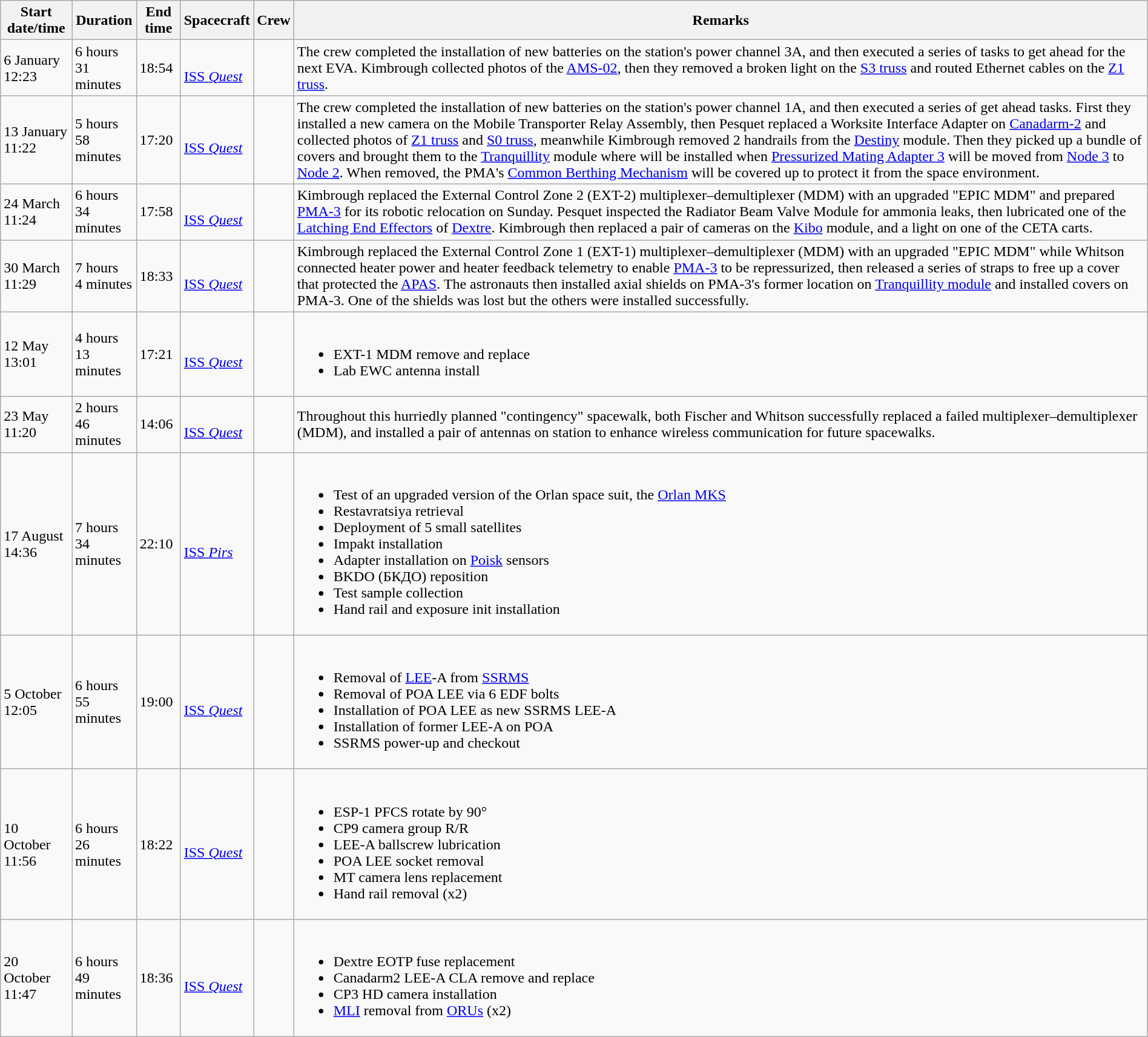<table class="wikitable" style="width:100%;">
<tr>
<th>Start date/time</th>
<th>Duration</th>
<th>End time</th>
<th>Spacecraft</th>
<th>Crew</th>
<th>Remarks</th>
</tr>
<tr>
<td>6 January <br> 12:23</td>
<td>6 hours <br> 31 minutes</td>
<td>18:54</td>
<td> <br> <a href='#'>ISS <em>Quest</em></a></td>
<td></td>
<td>The crew completed the installation of new batteries on the station's power channel 3A, and then executed a series of tasks to get ahead for the next EVA. Kimbrough collected photos of the <a href='#'>AMS-02</a>, then they removed a broken light on the <a href='#'>S3 truss</a> and routed Ethernet cables on the <a href='#'>Z1 truss</a>.</td>
</tr>
<tr>
<td>13 January <br> 11:22</td>
<td>5 hours <br> 58 minutes</td>
<td>17:20</td>
<td> <br> <a href='#'>ISS <em>Quest</em></a></td>
<td></td>
<td>The crew completed the installation of new batteries on the station's power channel 1A, and then executed a series of get ahead tasks. First they installed a new camera on the Mobile Transporter Relay Assembly, then Pesquet replaced a Worksite Interface Adapter on <a href='#'>Canadarm-2</a> and collected photos of <a href='#'>Z1 truss</a> and <a href='#'>S0 truss</a>, meanwhile Kimbrough removed 2 handrails from the <a href='#'>Destiny</a> module. Then they picked up a bundle of covers and brought them to the <a href='#'>Tranquillity</a> module where will be installed when <a href='#'>Pressurized Mating Adapter 3</a> will be moved from <a href='#'>Node 3</a> to <a href='#'>Node 2</a>. When removed, the PMA's <a href='#'>Common Berthing Mechanism</a> will be covered up to protect it from the space environment.</td>
</tr>
<tr>
<td>24 March <br> 11:24</td>
<td>6 hours <br> 34 minutes</td>
<td>17:58</td>
<td> <br> <a href='#'>ISS <em>Quest</em></a></td>
<td></td>
<td>Kimbrough replaced the External Control Zone 2 (EXT-2) multiplexer–demultiplexer (MDM) with an upgraded "EPIC MDM" and prepared <a href='#'>PMA-3</a> for its robotic relocation on Sunday. Pesquet inspected the Radiator Beam Valve Module for ammonia leaks, then lubricated one of the <a href='#'>Latching End Effectors</a> of <a href='#'>Dextre</a>. Kimbrough then replaced a pair of cameras on the <a href='#'>Kibo</a> module, and a light on one of the CETA carts.</td>
</tr>
<tr>
<td>30 March <br> 11:29</td>
<td>7 hours <br> 4 minutes</td>
<td>18:33</td>
<td> <br> <a href='#'>ISS <em>Quest</em></a></td>
<td></td>
<td>Kimbrough replaced the External Control Zone 1 (EXT-1) multiplexer–demultiplexer (MDM) with an upgraded "EPIC MDM" while Whitson connected heater power and heater feedback telemetry to enable <a href='#'>PMA-3</a> to be repressurized, then released a series of straps to free up a cover that protected the <a href='#'>APAS</a>. The astronauts then installed axial shields on PMA-3's former location on <a href='#'>Tranquillity module</a> and installed covers on PMA-3. One of the shields was lost but the others were installed successfully.</td>
</tr>
<tr>
<td>12 May <br> 13:01 </td>
<td>4 hours <br> 13 minutes</td>
<td>17:21</td>
<td> <br> <a href='#'>ISS <em>Quest</em></a></td>
<td></td>
<td><div><br><ul><li>EXT-1 MDM remove and replace</li><li>Lab EWC antenna install</li></ul></div></td>
</tr>
<tr>
<td>23 May <br> 11:20 </td>
<td>2 hours <br> 46 minutes</td>
<td>14:06</td>
<td> <br> <a href='#'>ISS <em>Quest</em></a></td>
<td></td>
<td>Throughout this hurriedly planned "contingency" spacewalk, both Fischer and Whitson successfully replaced a failed multiplexer–demultiplexer (MDM), and installed a pair of antennas on station to enhance wireless communication for future spacewalks.</td>
</tr>
<tr>
<td>17 August <br> 14:36 </td>
<td>7 hours <br> 34 minutes</td>
<td>22:10</td>
<td> <br> <a href='#'>ISS <em>Pirs</em></a></td>
<td></td>
<td><div><br><ul><li>Test of an upgraded version of the Orlan space suit, the <a href='#'>Orlan MKS</a></li><li>Restavratsiya retrieval</li><li>Deployment of 5 small satellites</li><li>Impakt installation</li><li>Adapter installation on <a href='#'>Poisk</a> sensors</li><li>BKDO (БКДО) reposition</li><li>Test sample collection</li><li>Hand rail and exposure init installation</li></ul></div></td>
</tr>
<tr>
<td>5 October <br> 12:05</td>
<td>6 hours <br> 55 minutes</td>
<td>19:00</td>
<td> <br> <a href='#'>ISS <em>Quest</em></a></td>
<td></td>
<td><div><br><ul><li>Removal of <a href='#'>LEE</a>-A from <a href='#'>SSRMS</a></li><li>Removal of POA LEE via 6 EDF bolts</li><li>Installation of POA LEE as new SSRMS LEE-A</li><li>Installation of former LEE-A on POA</li><li>SSRMS power-up and checkout</li></ul></div></td>
</tr>
<tr>
<td>10 October <br> 11:56</td>
<td>6 hours <br> 26 minutes</td>
<td>18:22</td>
<td> <br> <a href='#'>ISS <em>Quest</em></a></td>
<td></td>
<td><div><br><ul><li>ESP-1 PFCS rotate by 90°</li><li>CP9 camera group R/R</li><li>LEE-A ballscrew lubrication</li><li>POA LEE socket removal</li><li>MT camera lens replacement</li><li>Hand rail removal (x2)</li></ul></div></td>
</tr>
<tr>
<td>20 October <br> 11:47</td>
<td>6 hours <br> 49 minutes</td>
<td>18:36</td>
<td> <br> <a href='#'>ISS <em>Quest</em></a></td>
<td></td>
<td><div><br><ul><li>Dextre EOTP fuse replacement</li><li>Canadarm2 LEE-A CLA remove and replace</li><li>CP3 HD camera installation</li><li><a href='#'>MLI</a> removal from <a href='#'>ORUs</a> (x2)</li></ul></div></td>
</tr>
</table>
